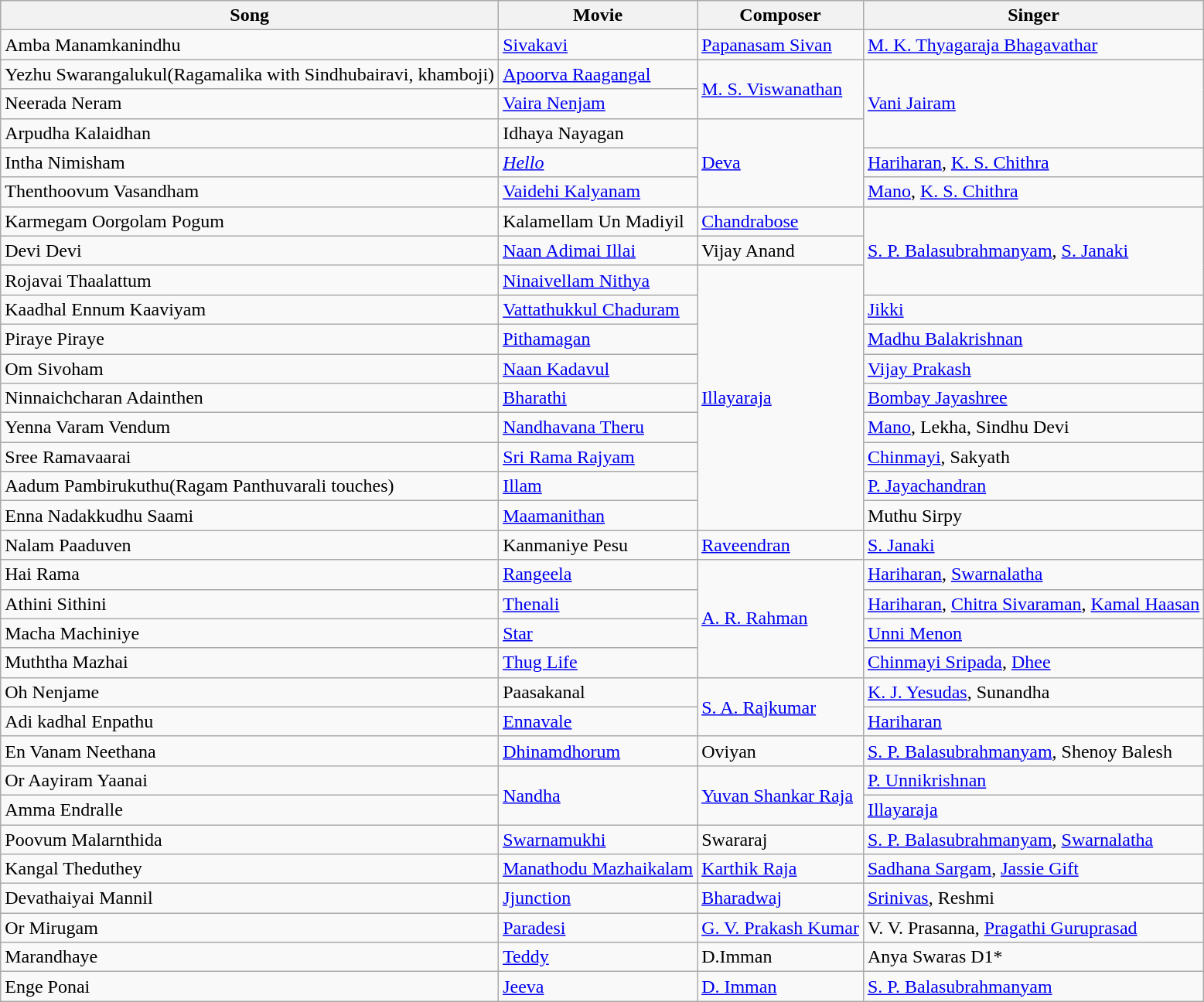<table class="wikitable">
<tr>
<th>Song</th>
<th>Movie</th>
<th>Composer</th>
<th>Singer</th>
</tr>
<tr>
<td>Amba Manamkanindhu</td>
<td><a href='#'>Sivakavi</a></td>
<td><a href='#'>Papanasam Sivan</a></td>
<td><a href='#'>M. K. Thyagaraja Bhagavathar</a></td>
</tr>
<tr>
<td>Yezhu Swarangalukul(Ragamalika with Sindhubairavi, khamboji)</td>
<td><a href='#'>Apoorva Raagangal</a></td>
<td rowspan=2><a href='#'>M. S. Viswanathan</a></td>
<td rowspan=3><a href='#'>Vani Jairam</a></td>
</tr>
<tr>
<td>Neerada Neram</td>
<td><a href='#'>Vaira Nenjam</a></td>
</tr>
<tr>
<td>Arpudha Kalaidhan</td>
<td>Idhaya Nayagan</td>
<td rowspan="3"><a href='#'>Deva</a></td>
</tr>
<tr>
<td>Intha Nimisham</td>
<td><em><a href='#'>Hello</a></em></td>
<td><a href='#'>Hariharan</a>, <a href='#'>K. S. Chithra</a></td>
</tr>
<tr>
<td>Thenthoovum Vasandham</td>
<td><a href='#'>Vaidehi Kalyanam</a></td>
<td><a href='#'>Mano</a>, <a href='#'>K. S. Chithra</a></td>
</tr>
<tr>
<td>Karmegam Oorgolam Pogum</td>
<td>Kalamellam Un Madiyil</td>
<td><a href='#'>Chandrabose</a></td>
<td rowspan=3><a href='#'>S. P. Balasubrahmanyam</a>, <a href='#'>S. Janaki</a></td>
</tr>
<tr>
<td>Devi Devi</td>
<td><a href='#'>Naan Adimai Illai</a></td>
<td>Vijay Anand</td>
</tr>
<tr>
<td>Rojavai Thaalattum</td>
<td><a href='#'>Ninaivellam Nithya</a></td>
<td rowspan="9"><a href='#'>Illayaraja</a></td>
</tr>
<tr>
<td>Kaadhal Ennum Kaaviyam</td>
<td><a href='#'>Vattathukkul Chaduram</a></td>
<td><a href='#'>Jikki</a></td>
</tr>
<tr>
<td>Piraye Piraye</td>
<td><a href='#'>Pithamagan</a></td>
<td><a href='#'>Madhu Balakrishnan</a></td>
</tr>
<tr>
<td>Om Sivoham</td>
<td><a href='#'>Naan Kadavul</a></td>
<td><a href='#'>Vijay Prakash</a></td>
</tr>
<tr>
<td>Ninnaichcharan Adainthen</td>
<td><a href='#'>Bharathi</a></td>
<td><a href='#'>Bombay Jayashree</a></td>
</tr>
<tr>
<td>Yenna Varam Vendum</td>
<td><a href='#'>Nandhavana Theru</a></td>
<td><a href='#'>Mano</a>, Lekha, Sindhu Devi</td>
</tr>
<tr>
<td>Sree Ramavaarai</td>
<td><a href='#'>Sri Rama Rajyam</a></td>
<td><a href='#'>Chinmayi</a>, Sakyath</td>
</tr>
<tr>
<td>Aadum Pambirukuthu(Ragam Panthuvarali touches)</td>
<td><a href='#'>Illam</a></td>
<td><a href='#'>P. Jayachandran</a></td>
</tr>
<tr>
<td>Enna Nadakkudhu Saami</td>
<td><a href='#'>Maamanithan</a></td>
<td>Muthu Sirpy</td>
</tr>
<tr>
<td>Nalam Paaduven</td>
<td>Kanmaniye Pesu</td>
<td><a href='#'>Raveendran</a></td>
<td><a href='#'>S. Janaki</a></td>
</tr>
<tr>
<td>Hai Rama</td>
<td><a href='#'>Rangeela</a></td>
<td rowspan="4"><a href='#'>A. R. Rahman</a></td>
<td><a href='#'>Hariharan</a>, <a href='#'>Swarnalatha</a></td>
</tr>
<tr>
<td>Athini Sithini</td>
<td><a href='#'>Thenali</a></td>
<td><a href='#'>Hariharan</a>, <a href='#'>Chitra Sivaraman</a>, <a href='#'>Kamal Haasan</a></td>
</tr>
<tr>
<td>Macha Machiniye</td>
<td><a href='#'>Star</a></td>
<td><a href='#'>Unni Menon</a></td>
</tr>
<tr>
<td>Muththa Mazhai</td>
<td><a href='#'>Thug Life</a></td>
<td><a href='#'>Chinmayi Sripada</a>, <a href='#'>Dhee</a></td>
</tr>
<tr>
<td>Oh Nenjame</td>
<td>Paasakanal</td>
<td rowspan=2><a href='#'>S. A. Rajkumar</a></td>
<td><a href='#'>K. J. Yesudas</a>, Sunandha</td>
</tr>
<tr>
<td>Adi kadhal Enpathu</td>
<td><a href='#'>Ennavale</a></td>
<td><a href='#'>Hariharan</a></td>
</tr>
<tr>
<td>En Vanam Neethana</td>
<td><a href='#'>Dhinamdhorum</a></td>
<td>Oviyan</td>
<td><a href='#'>S. P. Balasubrahmanyam</a>, Shenoy Balesh</td>
</tr>
<tr>
<td>Or Aayiram Yaanai</td>
<td rowspan="2"><a href='#'>Nandha</a></td>
<td rowspan="2"><a href='#'>Yuvan Shankar Raja</a></td>
<td><a href='#'>P. Unnikrishnan</a></td>
</tr>
<tr>
<td>Amma Endralle</td>
<td><a href='#'>Illayaraja</a></td>
</tr>
<tr>
<td>Poovum Malarnthida</td>
<td><a href='#'>Swarnamukhi</a></td>
<td>Swararaj</td>
<td><a href='#'>S. P. Balasubrahmanyam</a>, <a href='#'>Swarnalatha</a></td>
</tr>
<tr>
<td>Kangal Theduthey</td>
<td><a href='#'>Manathodu Mazhaikalam</a></td>
<td><a href='#'>Karthik Raja</a></td>
<td><a href='#'>Sadhana Sargam</a>, <a href='#'>Jassie Gift</a></td>
</tr>
<tr>
<td>Devathaiyai Mannil</td>
<td><a href='#'>Jjunction</a></td>
<td><a href='#'>Bharadwaj</a></td>
<td><a href='#'>Srinivas</a>, Reshmi</td>
</tr>
<tr>
<td>Or Mirugam</td>
<td><a href='#'>Paradesi</a></td>
<td><a href='#'>G. V. Prakash Kumar</a></td>
<td>V. V. Prasanna, <a href='#'>Pragathi Guruprasad</a></td>
</tr>
<tr>
<td>Marandhaye</td>
<td><a href='#'>Teddy</a></td>
<td>D.Imman</td>
<td>Anya Swaras D1*</td>
</tr>
<tr>
<td>Enge Ponai</td>
<td><a href='#'>Jeeva</a></td>
<td><a href='#'>D. Imman</a></td>
<td><a href='#'>S. P. Balasubrahmanyam</a></td>
</tr>
</table>
